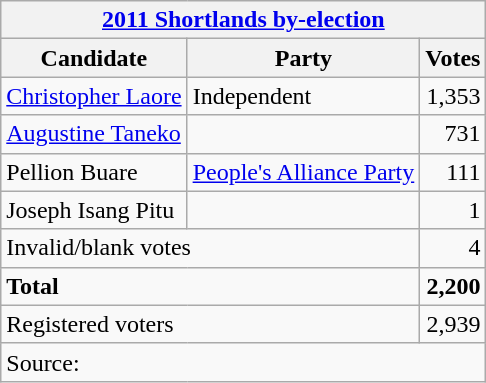<table class="wikitable" style="text-align:left">
<tr>
<th colspan="3"><a href='#'>2011 Shortlands by-election</a></th>
</tr>
<tr>
<th>Candidate</th>
<th>Party</th>
<th>Votes</th>
</tr>
<tr>
<td><a href='#'>Christopher Laore</a></td>
<td>Independent</td>
<td align="right">1,353</td>
</tr>
<tr>
<td><a href='#'>Augustine Taneko</a></td>
<td></td>
<td align="right">731</td>
</tr>
<tr>
<td>Pellion Buare</td>
<td><a href='#'>People's Alliance Party</a></td>
<td align="right">111</td>
</tr>
<tr>
<td>Joseph Isang Pitu</td>
<td></td>
<td align="right">1</td>
</tr>
<tr>
<td colspan="2">Invalid/blank votes</td>
<td align="right">4</td>
</tr>
<tr>
<td colspan="2"><strong>Total</strong></td>
<td align="right"><strong>2,200</strong></td>
</tr>
<tr>
<td colspan="2">Registered voters</td>
<td align="right">2,939</td>
</tr>
<tr>
<td colspan="3">Source: </td>
</tr>
</table>
